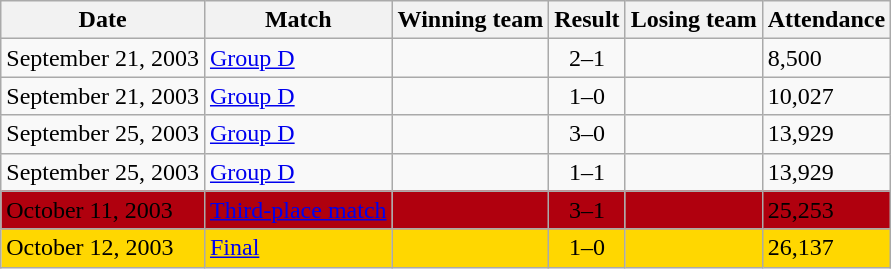<table class="wikitable">
<tr>
<th>Date</th>
<th>Match</th>
<th>Winning team</th>
<th>Result</th>
<th>Losing team</th>
<th>Attendance</th>
</tr>
<tr>
<td>September 21, 2003</td>
<td><a href='#'>Group D</a></td>
<td></td>
<td align=center>2–1</td>
<td></td>
<td>8,500</td>
</tr>
<tr>
<td>September 21, 2003</td>
<td><a href='#'>Group D</a></td>
<td></td>
<td align=center>1–0</td>
<td></td>
<td>10,027</td>
</tr>
<tr>
<td>September 25, 2003</td>
<td><a href='#'>Group D</a></td>
<td></td>
<td align=center>3–0</td>
<td></td>
<td>13,929</td>
</tr>
<tr>
<td>September 25, 2003</td>
<td><a href='#'>Group D</a></td>
<td></td>
<td align=center>1–1</td>
<td></td>
<td>13,929</td>
</tr>
<tr bgcolor=bronze>
<td>October 11, 2003</td>
<td><a href='#'>Third-place match</a></td>
<td></td>
<td align=center>3–1</td>
<td></td>
<td>25,253</td>
</tr>
<tr bgcolor=gold>
<td>October 12, 2003</td>
<td><a href='#'>Final</a></td>
<td></td>
<td align=center>1–0 </td>
<td></td>
<td>26,137</td>
</tr>
</table>
